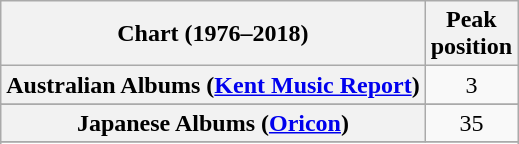<table class="wikitable sortable plainrowheaders" style="text-align:center">
<tr>
<th scope="col">Chart (1976–2018)</th>
<th scope="col">Peak<br>position</th>
</tr>
<tr>
<th scope="row">Australian Albums (<a href='#'>Kent Music Report</a>)</th>
<td>3</td>
</tr>
<tr>
</tr>
<tr>
</tr>
<tr>
<th scope="row">Japanese Albums (<a href='#'>Oricon</a>)</th>
<td>35</td>
</tr>
<tr>
</tr>
<tr>
</tr>
<tr>
</tr>
<tr>
</tr>
<tr>
</tr>
<tr>
</tr>
</table>
